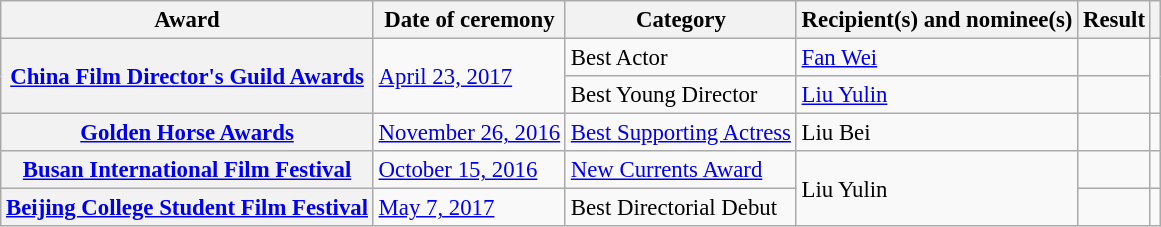<table class="wikitable plainrowheaders sortable" style="font-size: 95%;">
<tr>
<th scope="col">Award</th>
<th scope="col">Date of ceremony</th>
<th scope="col">Category</th>
<th scope="col">Recipient(s) and nominee(s)</th>
<th scope="col">Result</th>
<th scope="col" class="unsortable"></th>
</tr>
<tr>
<th scope="row" rowspan="2"><a href='#'>China Film Director's Guild Awards</a></th>
<td rowspan="2"><a href='#'>April 23, 2017</a></td>
<td>Best Actor</td>
<td><a href='#'>Fan Wei</a></td>
<td></td>
<td style="text-align:center;" rowspan="2"></td>
</tr>
<tr>
<td>Best Young Director</td>
<td><a href='#'>Liu Yulin</a></td>
<td></td>
</tr>
<tr>
<th scope="row"><a href='#'>Golden Horse Awards</a></th>
<td><a href='#'>November 26, 2016</a></td>
<td><a href='#'>Best Supporting Actress</a></td>
<td>Liu Bei</td>
<td></td>
<td style="text-align:center;"></td>
</tr>
<tr>
<th scope="row"><a href='#'>Busan International Film Festival</a></th>
<td><a href='#'>October 15, 2016</a></td>
<td><a href='#'>New Currents Award</a></td>
<td rowspan=2>Liu Yulin</td>
<td></td>
<td style="text-align:center;"></td>
</tr>
<tr>
<th scope="row"><a href='#'>Beijing College Student Film Festival</a></th>
<td><a href='#'>May 7, 2017</a></td>
<td>Best Directorial Debut</td>
<td></td>
<td></td>
</tr>
</table>
